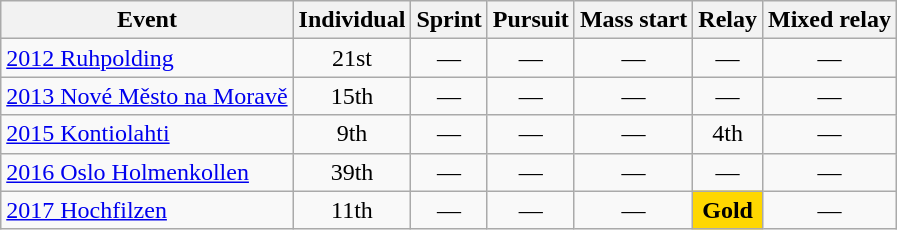<table class="wikitable" style="text-align: center;">
<tr ">
<th>Event</th>
<th>Individual</th>
<th>Sprint</th>
<th>Pursuit</th>
<th>Mass start</th>
<th>Relay</th>
<th>Mixed relay</th>
</tr>
<tr>
<td align=left> <a href='#'>2012 Ruhpolding</a></td>
<td>21st</td>
<td>—</td>
<td>—</td>
<td>—</td>
<td>—</td>
<td>—</td>
</tr>
<tr>
<td align=left> <a href='#'>2013 Nové Město na Moravě</a></td>
<td>15th</td>
<td>—</td>
<td>—</td>
<td>—</td>
<td>—</td>
<td>—</td>
</tr>
<tr>
<td align=left> <a href='#'>2015 Kontiolahti</a></td>
<td>9th</td>
<td>—</td>
<td>—</td>
<td>—</td>
<td>4th</td>
<td>—</td>
</tr>
<tr>
<td align=left> <a href='#'>2016 Oslo Holmenkollen</a></td>
<td>39th</td>
<td>—</td>
<td>—</td>
<td>—</td>
<td>—</td>
<td>—</td>
</tr>
<tr>
<td align=left> <a href='#'>2017 Hochfilzen</a></td>
<td>11th</td>
<td>—</td>
<td>—</td>
<td>—</td>
<td bgcolor=gold><strong>Gold</strong></td>
<td>—</td>
</tr>
</table>
